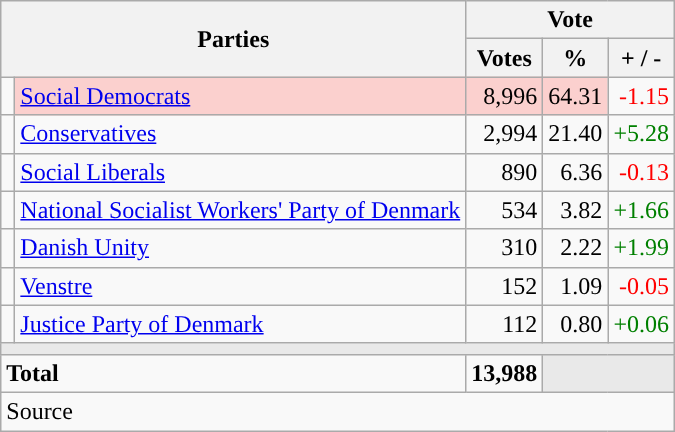<table class="wikitable" style="text-align:right;">
<tr>
<th style="text-align:centre;" rowspan="2" colspan="2" width="225">Parties</th>
<th colspan="3">Vote</th>
</tr>
<tr>
<th width="15">Votes</th>
<th width="15">%</th>
<th width="15">+ / -</th>
</tr>
<tr>
<td width="2" style="color:inherit;background:"></td>
<td bgcolor=#fbd0ce  align="left"><a href='#'>Social Democrats</a></td>
<td bgcolor=#fbd0ce>8,996</td>
<td bgcolor=#fbd0ce>64.31</td>
<td style=color:red;>-1.15</td>
</tr>
<tr>
<td width="2" style="color:inherit;background:"></td>
<td align="left"><a href='#'>Conservatives</a></td>
<td>2,994</td>
<td>21.40</td>
<td style=color:green;>+5.28</td>
</tr>
<tr>
<td width="2" style="color:inherit;background:"></td>
<td align="left"><a href='#'>Social Liberals</a></td>
<td>890</td>
<td>6.36</td>
<td style=color:red;>-0.13</td>
</tr>
<tr>
<td width="2" style="color:inherit;background:"></td>
<td align="left"><a href='#'>National Socialist Workers' Party of Denmark</a></td>
<td>534</td>
<td>3.82</td>
<td style=color:green;>+1.66</td>
</tr>
<tr>
<td width="2" style="color:inherit;background:"></td>
<td align="left"><a href='#'>Danish Unity</a></td>
<td>310</td>
<td>2.22</td>
<td style=color:green;>+1.99</td>
</tr>
<tr>
<td width="2" style="color:inherit;background:"></td>
<td align="left"><a href='#'>Venstre</a></td>
<td>152</td>
<td>1.09</td>
<td style=color:red;>-0.05</td>
</tr>
<tr>
<td width="2" style="color:inherit;background:"></td>
<td align="left"><a href='#'>Justice Party of Denmark</a></td>
<td>112</td>
<td>0.80</td>
<td style=color:green;>+0.06</td>
</tr>
<tr>
<td colspan="7" bgcolor="#E9E9E9"></td>
</tr>
<tr>
<td align="left" colspan="2"><strong>Total</strong></td>
<td><strong>13,988</strong></td>
<td bgcolor="#E9E9E9" colspan="2"></td>
</tr>
<tr>
<td align="left" colspan="6">Source</td>
</tr>
</table>
